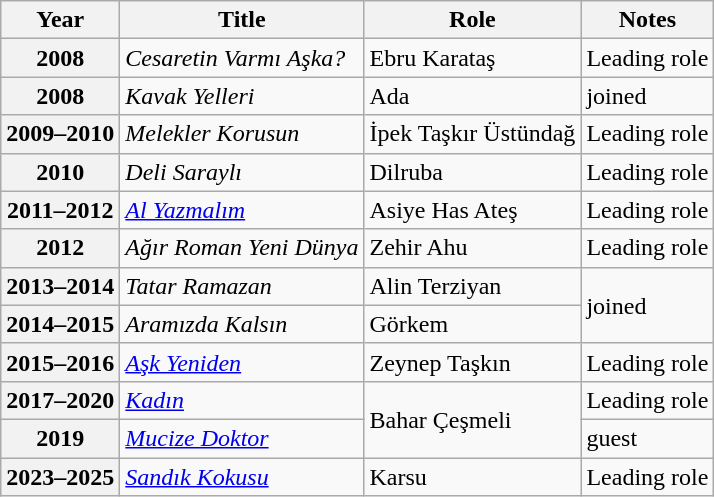<table class="wikitable plainrowheaders sortable">
<tr>
<th scope="col">Year</th>
<th scope="col">Title</th>
<th scope="col">Role</th>
<th scope="col" class="unsortable">Notes</th>
</tr>
<tr>
<th scope="row">2008</th>
<td><em>Cesaretin Varmı Aşka?</em></td>
<td>Ebru Karataş</td>
<td>Leading role</td>
</tr>
<tr>
<th scope="row">2008</th>
<td><em>Kavak Yelleri</em></td>
<td>Ada</td>
<td>joined</td>
</tr>
<tr>
<th scope="row">2009–2010</th>
<td><em>Melekler Korusun</em></td>
<td>İpek Taşkır Üstündağ</td>
<td>Leading role</td>
</tr>
<tr>
<th scope="row">2010</th>
<td><em>Deli Saraylı</em></td>
<td>Dilruba</td>
<td>Leading role</td>
</tr>
<tr>
<th scope="row">2011–2012</th>
<td><em><a href='#'>Al Yazmalım</a></em></td>
<td>Asiye Has Ateş</td>
<td>Leading role</td>
</tr>
<tr>
<th scope="row">2012</th>
<td><em>Ağır Roman Yeni Dünya</em></td>
<td>Zehir Ahu</td>
<td>Leading role</td>
</tr>
<tr>
<th scope="row">2013–2014</th>
<td><em>Tatar Ramazan</em></td>
<td>Alin Terziyan</td>
<td rowspan="2">joined</td>
</tr>
<tr>
<th scope="row">2014–2015</th>
<td><em>Aramızda Kalsın</em></td>
<td>Görkem</td>
</tr>
<tr>
<th scope="row">2015–2016</th>
<td><em><a href='#'>Aşk Yeniden</a></em></td>
<td>Zeynep Taşkın</td>
<td>Leading role</td>
</tr>
<tr>
<th scope="row">2017–2020</th>
<td><em><a href='#'>Kadın</a></em></td>
<td rowspan="2">Bahar Çeşmeli</td>
<td>Leading role</td>
</tr>
<tr>
<th scope="row">2019</th>
<td><em><a href='#'>Mucize Doktor</a></em></td>
<td>guest</td>
</tr>
<tr>
<th scope="row">2023–2025</th>
<td><em><a href='#'>Sandık Kokusu</a></em></td>
<td>Karsu</td>
<td>Leading role</td>
</tr>
</table>
